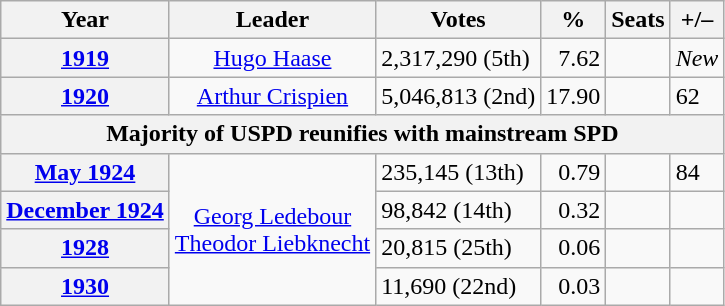<table class=wikitable>
<tr>
<th>Year</th>
<th>Leader</th>
<th>Votes</th>
<th>%</th>
<th>Seats</th>
<th>+/–</th>
</tr>
<tr>
<th><a href='#'>1919</a></th>
<td align=center><a href='#'>Hugo Haase</a></td>
<td>2,317,290 (5th)</td>
<td align=right>7.62</td>
<td></td>
<td><em>New</em></td>
</tr>
<tr>
<th><a href='#'>1920</a></th>
<td align=center><a href='#'>Arthur Crispien</a></td>
<td>5,046,813 (2nd)</td>
<td align=right>17.90</td>
<td></td>
<td>62</td>
</tr>
<tr>
<th colspan="6">Majority of USPD reunifies with mainstream SPD</th>
</tr>
<tr>
<th><a href='#'>May 1924</a></th>
<td align=center rowspan=4><a href='#'>Georg Ledebour</a><br><a href='#'>Theodor Liebknecht</a></td>
<td>235,145 (13th)</td>
<td align=right>0.79</td>
<td></td>
<td>84</td>
</tr>
<tr>
<th><a href='#'>December 1924</a></th>
<td>98,842 (14th)</td>
<td align=right>0.32</td>
<td></td>
<td></td>
</tr>
<tr>
<th><a href='#'>1928</a></th>
<td>20,815 (25th)</td>
<td align=right>0.06</td>
<td></td>
<td></td>
</tr>
<tr>
<th><a href='#'>1930</a></th>
<td>11,690 (22nd)</td>
<td align=right>0.03</td>
<td></td>
<td></td>
</tr>
</table>
